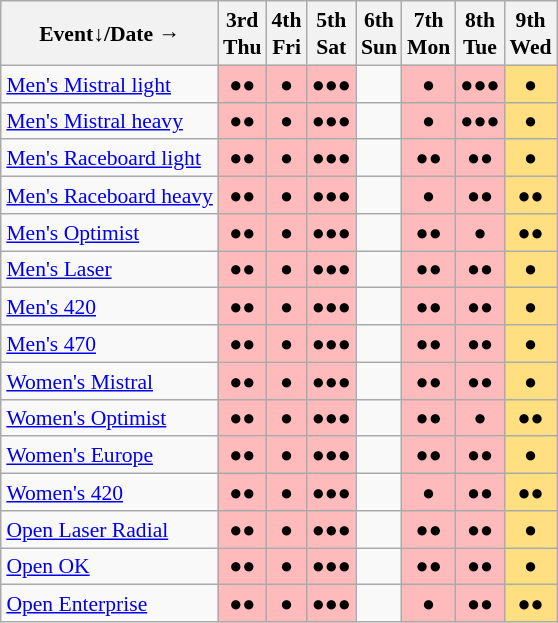<table class="wikitable" style="margin:0.5em auto; font-size:90%; line-height:1.25em; text-align:center">
<tr>
<th>Event↓/Date →</th>
<th>3rd<br>Thu</th>
<th>4th<br>Fri</th>
<th>5th<br>Sat</th>
<th>6th<br>Sun</th>
<th>7th<br>Mon</th>
<th>8th<br>Tue</th>
<th>9th<br>Wed</th>
</tr>
<tr>
<td align="left"><a href='#'>Men's Mistral light</a></td>
<td bgcolor="#FFBBBB">●●</td>
<td bgcolor="#FFBBBB">●</td>
<td bgcolor="#FFBBBB">●●●</td>
<td></td>
<td bgcolor="#FFBBBB">●</td>
<td bgcolor="#FFBBBB">●●●</td>
<td bgcolor="#FFDF80">●</td>
</tr>
<tr>
<td align="left"><a href='#'>Men's Mistral heavy</a></td>
<td bgcolor="#FFBBBB">●●</td>
<td bgcolor="#FFBBBB">●</td>
<td bgcolor="#FFBBBB">●●●</td>
<td></td>
<td bgcolor="#FFBBBB">●</td>
<td bgcolor="#FFBBBB">●●●</td>
<td bgcolor="#FFDF80">●</td>
</tr>
<tr>
<td align="left"><a href='#'>Men's Raceboard light</a></td>
<td bgcolor="#FFBBBB">●●</td>
<td bgcolor="#FFBBBB">●</td>
<td bgcolor="#FFBBBB">●●●</td>
<td></td>
<td bgcolor="#FFBBBB">●●</td>
<td bgcolor="#FFBBBB">●●</td>
<td bgcolor="#FFDF80">●</td>
</tr>
<tr>
<td align="left"><a href='#'>Men's Raceboard heavy</a></td>
<td bgcolor="#FFBBBB">●●</td>
<td bgcolor="#FFBBBB">●</td>
<td bgcolor="#FFBBBB">●●●</td>
<td></td>
<td bgcolor="#FFBBBB">●</td>
<td bgcolor="#FFBBBB">●●</td>
<td bgcolor="#FFDF80">●●</td>
</tr>
<tr>
<td align="left"><a href='#'>Men's Optimist</a></td>
<td bgcolor="#FFBBBB">●●</td>
<td bgcolor="#FFBBBB">●</td>
<td bgcolor="#FFBBBB">●●●</td>
<td></td>
<td bgcolor="#FFBBBB">●●</td>
<td bgcolor="#FFBBBB">●</td>
<td bgcolor="#FFDF80">●●</td>
</tr>
<tr>
<td align="left"><a href='#'>Men's Laser</a></td>
<td bgcolor="#FFBBBB">●●</td>
<td bgcolor="#FFBBBB">●</td>
<td bgcolor="#FFBBBB">●●●</td>
<td></td>
<td bgcolor="#FFBBBB">●●</td>
<td bgcolor="#FFBBBB">●●</td>
<td bgcolor="#FFDF80">●</td>
</tr>
<tr>
<td align="left"><a href='#'>Men's 420</a></td>
<td bgcolor="#FFBBBB">●●</td>
<td bgcolor="#FFBBBB">●</td>
<td bgcolor="#FFBBBB">●●●</td>
<td></td>
<td bgcolor="#FFBBBB">●●</td>
<td bgcolor="#FFBBBB">●●</td>
<td bgcolor="#FFDF80">●</td>
</tr>
<tr>
<td align="left"><a href='#'>Men's 470</a></td>
<td bgcolor="#FFBBBB">●●</td>
<td bgcolor="#FFBBBB">●</td>
<td bgcolor="#FFBBBB">●●●</td>
<td></td>
<td bgcolor="#FFBBBB">●●</td>
<td bgcolor="#FFBBBB">●●</td>
<td bgcolor="#FFDF80">●</td>
</tr>
<tr>
<td align="left"><a href='#'>Women's Mistral</a></td>
<td bgcolor="#FFBBBB">●●</td>
<td bgcolor="#FFBBBB">●</td>
<td bgcolor="#FFBBBB">●●●</td>
<td></td>
<td bgcolor="#FFBBBB">●●</td>
<td bgcolor="#FFBBBB">●●</td>
<td bgcolor="#FFDF80">●</td>
</tr>
<tr>
<td align="left"><a href='#'>Women's Optimist</a></td>
<td bgcolor="#FFBBBB">●●</td>
<td bgcolor="#FFBBBB">●</td>
<td bgcolor="#FFBBBB">●●●</td>
<td></td>
<td bgcolor="#FFBBBB">●●</td>
<td bgcolor="#FFBBBB">●</td>
<td bgcolor="#FFDF80">●●</td>
</tr>
<tr>
<td align="left"><a href='#'>Women's Europe</a></td>
<td bgcolor="#FFBBBB">●●</td>
<td bgcolor="#FFBBBB">●</td>
<td bgcolor="#FFBBBB">●●●</td>
<td></td>
<td bgcolor="#FFBBBB">●●</td>
<td bgcolor="#FFBBBB">●●</td>
<td bgcolor="#FFDF80">●</td>
</tr>
<tr>
<td align="left"><a href='#'>Women's 420</a></td>
<td bgcolor="#FFBBBB">●●</td>
<td bgcolor="#FFBBBB">●</td>
<td bgcolor="#FFBBBB">●●●</td>
<td></td>
<td bgcolor="#FFBBBB">●</td>
<td bgcolor="#FFBBBB">●●</td>
<td bgcolor="#FFDF80">●●</td>
</tr>
<tr>
<td align="left"><a href='#'>Open Laser Radial</a></td>
<td bgcolor="#FFBBBB">●●</td>
<td bgcolor="#FFBBBB">●</td>
<td bgcolor="#FFBBBB">●●●</td>
<td></td>
<td bgcolor="#FFBBBB">●●</td>
<td bgcolor="#FFBBBB">●●</td>
<td bgcolor="#FFDF80">●</td>
</tr>
<tr>
<td align="left"><a href='#'>Open OK</a></td>
<td bgcolor="#FFBBBB">●●</td>
<td bgcolor="#FFBBBB">●</td>
<td bgcolor="#FFBBBB">●●●</td>
<td></td>
<td bgcolor="#FFBBBB">●●</td>
<td bgcolor="#FFBBBB">●●</td>
<td bgcolor="#FFDF80">●</td>
</tr>
<tr>
<td align="left"><a href='#'>Open Enterprise</a></td>
<td bgcolor="#FFBBBB">●●</td>
<td bgcolor="#FFBBBB">●</td>
<td bgcolor="#FFBBBB">●●●</td>
<td></td>
<td bgcolor="#FFBBBB">●</td>
<td bgcolor="#FFBBBB">●●</td>
<td bgcolor="#FFDF80">●●</td>
</tr>
</table>
